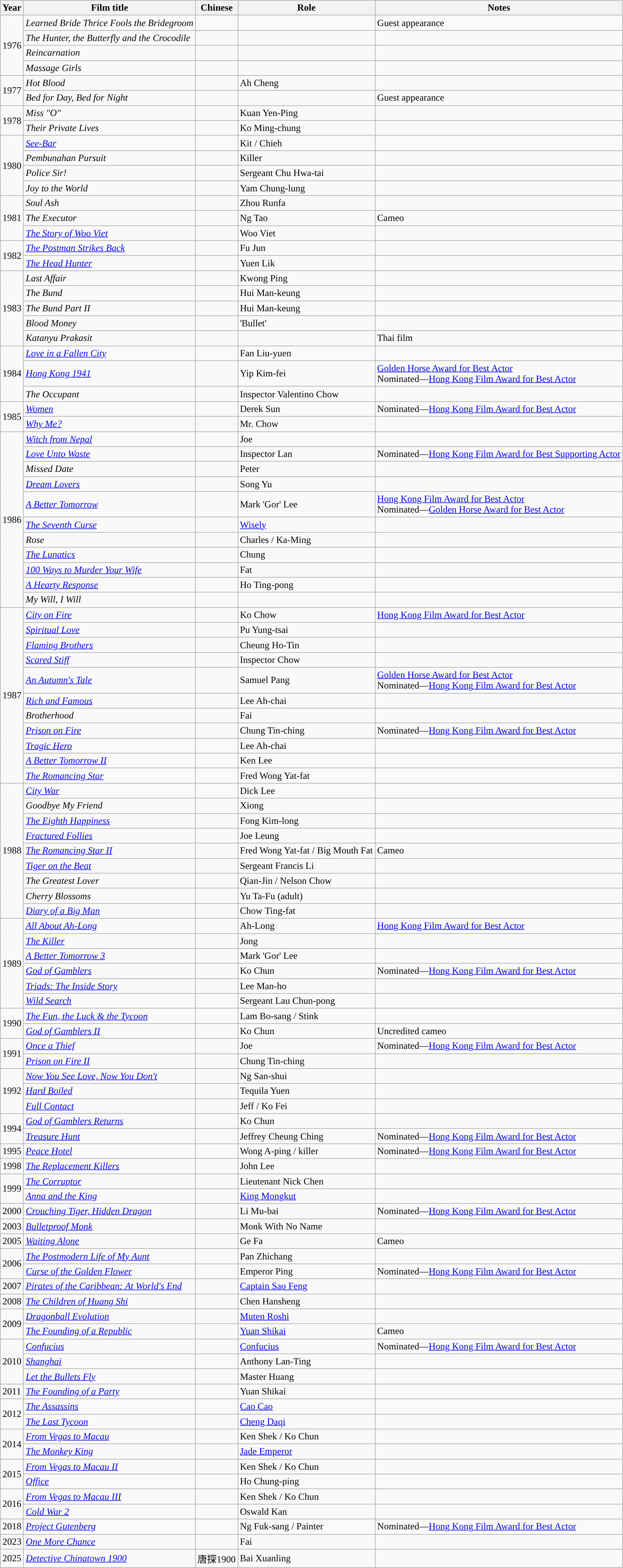<table class="wikitable sortable">
<tr>
<th>Year</th>
<th>Film title</th>
<th>Chinese</th>
<th>Role</th>
<th class="unsortable">Notes</th>
</tr>
<tr>
<td rowspan="4">1976</td>
<td><em>Learned Bride Thrice Fools the Bridegroom</em></td>
<td></td>
<td></td>
<td>Guest appearance</td>
</tr>
<tr>
<td><em>The Hunter, the Butterfly and the Crocodile</em></td>
<td></td>
<td></td>
<td></td>
</tr>
<tr>
<td><em>Reincarnation</em></td>
<td></td>
<td></td>
<td></td>
</tr>
<tr>
<td><em>Massage Girls</em></td>
<td></td>
<td></td>
<td></td>
</tr>
<tr>
<td rowspan="2">1977</td>
<td><em>Hot Blood</em></td>
<td></td>
<td>Ah Cheng</td>
<td></td>
</tr>
<tr>
<td><em>Bed for Day, Bed for Night</em></td>
<td></td>
<td></td>
<td>Guest appearance</td>
</tr>
<tr>
<td rowspan="2">1978</td>
<td><em>Miss "O"</em></td>
<td></td>
<td>Kuan Yen-Ping</td>
<td></td>
</tr>
<tr>
<td><em>Their Private Lives</em></td>
<td></td>
<td>Ko Ming-chung</td>
<td></td>
</tr>
<tr>
<td rowspan="4">1980</td>
<td><em><a href='#'>See-Bar</a></em></td>
<td></td>
<td>Kit / Chieh</td>
<td></td>
</tr>
<tr>
<td><em>Pembunahan Pursuit</em></td>
<td></td>
<td>Killer</td>
<td></td>
</tr>
<tr>
<td><em>Police Sir!</em></td>
<td></td>
<td>Sergeant Chu Hwa-tai</td>
<td></td>
</tr>
<tr>
<td><em>Joy to the World</em></td>
<td></td>
<td>Yam Chung-lung</td>
<td></td>
</tr>
<tr>
<td rowspan="3">1981</td>
<td><em>Soul Ash</em></td>
<td></td>
<td>Zhou Runfa</td>
<td></td>
</tr>
<tr>
<td><em>The Executor</em></td>
<td></td>
<td>Ng Tao</td>
<td>Cameo</td>
</tr>
<tr>
<td><em><a href='#'>The Story of Woo Viet</a></em></td>
<td></td>
<td>Woo Viet</td>
<td></td>
</tr>
<tr>
<td rowspan="2">1982</td>
<td><em><a href='#'>The Postman Strikes Back</a></em></td>
<td></td>
<td>Fu Jun</td>
<td></td>
</tr>
<tr>
<td><em><a href='#'>The Head Hunter</a></em></td>
<td></td>
<td>Yuen Lik</td>
<td></td>
</tr>
<tr>
<td rowspan="5">1983</td>
<td><em>Last Affair</em></td>
<td></td>
<td>Kwong Ping</td>
<td></td>
</tr>
<tr>
<td><em>The Bund</em></td>
<td></td>
<td>Hui Man-keung</td>
<td></td>
</tr>
<tr>
<td><em>The Bund Part II</em></td>
<td></td>
<td>Hui Man-keung</td>
<td></td>
</tr>
<tr>
<td><em>Blood Money</em></td>
<td></td>
<td>'Bullet'</td>
<td></td>
</tr>
<tr>
<td><em>Katanyu Prakasit</em></td>
<td></td>
<td></td>
<td>Thai film</td>
</tr>
<tr>
<td rowspan="3">1984</td>
<td><em><a href='#'>Love in a Fallen City</a></em></td>
<td></td>
<td>Fan Liu-yuen</td>
<td></td>
</tr>
<tr>
<td><em><a href='#'>Hong Kong 1941</a></em></td>
<td></td>
<td>Yip Kim-fei</td>
<td><a href='#'>Golden Horse Award for Best Actor</a><br>Nominated—<a href='#'>Hong Kong Film Award for Best Actor</a></td>
</tr>
<tr>
<td><em>The Occupant</em></td>
<td></td>
<td>Inspector Valentino Chow</td>
<td></td>
</tr>
<tr>
<td rowspan="2">1985</td>
<td><em><a href='#'>Women</a></em></td>
<td></td>
<td>Derek Sun</td>
<td>Nominated—<a href='#'>Hong Kong Film Award for Best Actor</a></td>
</tr>
<tr>
<td><em><a href='#'>Why Me?</a></em></td>
<td></td>
<td>Mr. Chow</td>
<td></td>
</tr>
<tr>
<td rowspan="11">1986</td>
<td><em><a href='#'>Witch from Nepal</a></em></td>
<td></td>
<td>Joe</td>
<td></td>
</tr>
<tr>
<td><em><a href='#'>Love Unto Waste</a></em></td>
<td></td>
<td>Inspector Lan</td>
<td>Nominated—<a href='#'>Hong Kong Film Award for Best Supporting Actor</a></td>
</tr>
<tr>
<td><em>Missed Date</em></td>
<td></td>
<td>Peter</td>
<td></td>
</tr>
<tr>
<td><em><a href='#'>Dream Lovers</a></em></td>
<td></td>
<td>Song Yu</td>
<td></td>
</tr>
<tr>
<td><em><a href='#'>A Better Tomorrow</a></em></td>
<td></td>
<td>Mark 'Gor' Lee</td>
<td><a href='#'>Hong Kong Film Award for Best Actor</a><br>Nominated—<a href='#'>Golden Horse Award for Best Actor</a></td>
</tr>
<tr>
<td><em><a href='#'>The Seventh Curse</a></em></td>
<td></td>
<td><a href='#'>Wisely</a></td>
<td></td>
</tr>
<tr 1>
<td><em>Rose</em></td>
<td></td>
<td>Charles / Ka-Ming</td>
<td></td>
</tr>
<tr>
<td><em><a href='#'>The Lunatics</a></em></td>
<td></td>
<td>Chung</td>
<td></td>
</tr>
<tr>
<td><em><a href='#'>100 Ways to Murder Your Wife</a></em></td>
<td></td>
<td>Fat</td>
<td></td>
</tr>
<tr>
<td><em><a href='#'>A Hearty Response</a></em></td>
<td></td>
<td>Ho Ting-pong</td>
<td></td>
</tr>
<tr>
<td><em>My Will, I Will</em></td>
<td></td>
<td></td>
<td></td>
</tr>
<tr>
<td rowspan="11">1987</td>
<td><em><a href='#'>City on Fire</a></em></td>
<td></td>
<td>Ko Chow</td>
<td><a href='#'>Hong Kong Film Award for Best Actor</a></td>
</tr>
<tr>
<td><em><a href='#'>Spiritual Love</a></em></td>
<td></td>
<td>Pu Yung-tsai</td>
<td></td>
</tr>
<tr>
<td><em><a href='#'>Flaming Brothers</a></em></td>
<td></td>
<td>Cheung Ho-Tin</td>
<td></td>
</tr>
<tr>
<td><em><a href='#'>Scared Stiff</a></em></td>
<td></td>
<td>Inspector Chow</td>
<td></td>
</tr>
<tr>
<td><em><a href='#'>An Autumn's Tale</a></em></td>
<td></td>
<td>Samuel Pang</td>
<td><a href='#'>Golden Horse Award for Best Actor</a><br>Nominated—<a href='#'>Hong Kong Film Award for Best Actor</a></td>
</tr>
<tr>
<td><em><a href='#'>Rich and Famous</a></em></td>
<td></td>
<td>Lee Ah-chai</td>
<td></td>
</tr>
<tr>
<td><em>Brotherhood</em></td>
<td></td>
<td>Fai</td>
<td></td>
</tr>
<tr>
<td><em><a href='#'>Prison on Fire</a></em></td>
<td></td>
<td>Chung Tin-ching</td>
<td>Nominated—<a href='#'>Hong Kong Film Award for Best Actor</a></td>
</tr>
<tr>
<td><em><a href='#'>Tragic Hero</a></em></td>
<td></td>
<td>Lee Ah-chai</td>
<td></td>
</tr>
<tr>
<td><em><a href='#'>A Better Tomorrow II</a></em></td>
<td></td>
<td>Ken Lee</td>
<td></td>
</tr>
<tr>
<td><em><a href='#'>The Romancing Star</a></em></td>
<td></td>
<td>Fred Wong Yat-fat</td>
<td></td>
</tr>
<tr>
<td rowspan="9">1988</td>
<td><em><a href='#'>City War</a></em></td>
<td></td>
<td>Dick Lee</td>
<td></td>
</tr>
<tr>
<td><em>Goodbye My Friend</em></td>
<td></td>
<td>Xiong</td>
<td></td>
</tr>
<tr>
<td><em><a href='#'>The Eighth Happiness</a></em></td>
<td></td>
<td>Fong Kim-long</td>
<td></td>
</tr>
<tr>
<td><em><a href='#'>Fractured Follies</a></em></td>
<td></td>
<td>Joe Leung</td>
<td></td>
</tr>
<tr>
<td><em><a href='#'>The Romancing Star II</a></em></td>
<td></td>
<td>Fred Wong Yat-fat / Big Mouth Fat</td>
<td>Cameo</td>
</tr>
<tr>
<td><em><a href='#'>Tiger on the Beat</a></em></td>
<td></td>
<td>Sergeant Francis Li</td>
<td></td>
</tr>
<tr>
<td><em>The Greatest Lover</em></td>
<td></td>
<td>Qian-Jin / Nelson Chow</td>
<td></td>
</tr>
<tr>
<td><em>Cherry Blossoms</em></td>
<td></td>
<td>Yu Ta-Fu (adult)</td>
<td></td>
</tr>
<tr>
<td><em><a href='#'>Diary of a Big Man</a></em></td>
<td></td>
<td>Chow Ting-fat</td>
<td></td>
</tr>
<tr>
<td rowspan="6">1989</td>
<td><em><a href='#'>All About Ah-Long</a></em></td>
<td></td>
<td>Ah-Long</td>
<td><a href='#'>Hong Kong Film Award for Best Actor</a></td>
</tr>
<tr>
<td><em><a href='#'>The Killer</a></em></td>
<td></td>
<td>Jong</td>
<td></td>
</tr>
<tr>
<td><em><a href='#'>A Better Tomorrow 3</a></em></td>
<td></td>
<td>Mark 'Gor' Lee</td>
<td></td>
</tr>
<tr>
<td><em><a href='#'>God of Gamblers</a></em></td>
<td></td>
<td>Ko Chun</td>
<td>Nominated—<a href='#'>Hong Kong Film Award for Best Actor</a></td>
</tr>
<tr>
<td><em><a href='#'>Triads: The Inside Story</a></em></td>
<td></td>
<td>Lee Man-ho</td>
<td></td>
</tr>
<tr>
<td><em><a href='#'>Wild Search</a></em></td>
<td></td>
<td>Sergeant Lau Chun-pong</td>
<td></td>
</tr>
<tr>
<td rowspan="2">1990</td>
<td><em><a href='#'>The Fun, the Luck & the Tycoon</a></em></td>
<td></td>
<td>Lam Bo-sang / Stink</td>
<td></td>
</tr>
<tr>
<td><em><a href='#'>God of Gamblers II</a></em></td>
<td></td>
<td>Ko Chun</td>
<td>Uncredited cameo</td>
</tr>
<tr>
<td rowspan="2">1991</td>
<td><em><a href='#'>Once a Thief</a></em></td>
<td></td>
<td>Joe</td>
<td>Nominated—<a href='#'>Hong Kong Film Award for Best Actor</a></td>
</tr>
<tr>
<td><em><a href='#'>Prison on Fire II</a></em></td>
<td></td>
<td>Chung Tin-ching</td>
<td></td>
</tr>
<tr>
<td rowspan="3">1992</td>
<td><em><a href='#'>Now You See Love, Now You Don't</a></em></td>
<td></td>
<td>Ng San-shui</td>
<td></td>
</tr>
<tr>
<td><em><a href='#'>Hard Boiled</a></em></td>
<td></td>
<td>Tequila Yuen</td>
<td></td>
</tr>
<tr>
<td><em><a href='#'>Full Contact</a></em></td>
<td></td>
<td>Jeff / Ko Fei</td>
<td></td>
</tr>
<tr>
<td rowspan="2">1994</td>
<td><em><a href='#'>God of Gamblers Returns</a></em></td>
<td></td>
<td>Ko Chun</td>
<td></td>
</tr>
<tr>
<td><em><a href='#'>Treasure Hunt</a></em></td>
<td></td>
<td>Jeffrey Cheung Ching</td>
<td>Nominated—<a href='#'>Hong Kong Film Award for Best Actor</a></td>
</tr>
<tr>
<td rowspan="1">1995</td>
<td><em><a href='#'>Peace Hotel</a></em></td>
<td></td>
<td>Wong A-ping / killer</td>
<td>Nominated—<a href='#'>Hong Kong Film Award for Best Actor</a></td>
</tr>
<tr>
<td rowspan="1">1998</td>
<td><em><a href='#'>The Replacement Killers</a></em></td>
<td></td>
<td>John Lee</td>
<td></td>
</tr>
<tr>
<td rowspan="2">1999</td>
<td><em><a href='#'>The Corruptor</a></em></td>
<td></td>
<td>Lieutenant Nick Chen</td>
<td></td>
</tr>
<tr>
<td><em><a href='#'>Anna and the King</a></em></td>
<td></td>
<td><a href='#'>King Mongkut</a></td>
<td></td>
</tr>
<tr>
<td rowspan="1">2000</td>
<td><em><a href='#'>Crouching Tiger, Hidden Dragon</a></em></td>
<td></td>
<td>Li Mu-bai</td>
<td>Nominated—<a href='#'>Hong Kong Film Award for Best Actor</a></td>
</tr>
<tr>
<td rowspan="1">2003</td>
<td><em><a href='#'>Bulletproof Monk</a></em></td>
<td></td>
<td>Monk With No Name</td>
<td></td>
</tr>
<tr>
<td rowspan="1">2005</td>
<td><em><a href='#'>Waiting Alone</a></em></td>
<td></td>
<td>Ge Fa</td>
<td>Cameo</td>
</tr>
<tr>
<td rowspan="2">2006</td>
<td><em><a href='#'>The Postmodern Life of My Aunt</a></em></td>
<td></td>
<td>Pan Zhichang</td>
<td></td>
</tr>
<tr>
<td><em><a href='#'>Curse of the Golden Flower</a></em></td>
<td></td>
<td>Emperor Ping</td>
<td>Nominated—<a href='#'>Hong Kong Film Award for Best Actor</a></td>
</tr>
<tr>
<td rowspan="1">2007</td>
<td><em><a href='#'>Pirates of the Caribbean: At World's End</a></em></td>
<td></td>
<td><a href='#'>Captain Sao Feng</a></td>
<td></td>
</tr>
<tr>
<td rowspan="1">2008</td>
<td><em><a href='#'>The Children of Huang Shi</a></em></td>
<td></td>
<td>Chen Hansheng</td>
<td></td>
</tr>
<tr>
<td rowspan="2">2009</td>
<td><em><a href='#'>Dragonball Evolution</a></em></td>
<td></td>
<td><a href='#'>Muten Roshi</a></td>
<td></td>
</tr>
<tr>
<td><em><a href='#'>The Founding of a Republic</a></em></td>
<td></td>
<td><a href='#'>Yuan Shikai</a></td>
<td>Cameo</td>
</tr>
<tr>
<td rowspan="3">2010</td>
<td><em><a href='#'>Confucius</a></em></td>
<td></td>
<td><a href='#'>Confucius</a></td>
<td>Nominated—<a href='#'>Hong Kong Film Award for Best Actor</a></td>
</tr>
<tr>
<td><em><a href='#'>Shanghai</a></em></td>
<td></td>
<td>Anthony Lan-Ting</td>
<td></td>
</tr>
<tr>
<td><em><a href='#'>Let the Bullets Fly</a></em></td>
<td></td>
<td>Master Huang</td>
<td></td>
</tr>
<tr>
<td>2011</td>
<td><em><a href='#'>The Founding of a Party</a></em></td>
<td></td>
<td>Yuan Shikai</td>
<td></td>
</tr>
<tr>
<td rowspan=2>2012</td>
<td><em><a href='#'>The Assassins</a></em></td>
<td></td>
<td><a href='#'>Cao Cao</a></td>
<td></td>
</tr>
<tr>
<td><em><a href='#'>The Last Tycoon</a></em></td>
<td></td>
<td><a href='#'>Cheng Daqi</a></td>
<td></td>
</tr>
<tr>
<td rowspan=2>2014</td>
<td><em><a href='#'>From Vegas to Macau</a></em></td>
<td></td>
<td>Ken Shek / Ko Chun</td>
<td></td>
</tr>
<tr>
<td><em><a href='#'>The Monkey King</a></em></td>
<td></td>
<td><a href='#'>Jade Emperor</a></td>
<td></td>
</tr>
<tr>
<td rowspan=2>2015</td>
<td><em><a href='#'>From Vegas to Macau II</a></em></td>
<td></td>
<td>Ken Shek / Ko Chun</td>
<td></td>
</tr>
<tr>
<td><em><a href='#'>Office</a></em></td>
<td></td>
<td>Ho Chung-ping</td>
<td></td>
</tr>
<tr>
<td rowspan=2>2016</td>
<td><em><a href='#'>From Vegas to Macau III</a></em></td>
<td></td>
<td>Ken Shek / Ko Chun</td>
<td></td>
</tr>
<tr>
<td><em><a href='#'>Cold War 2</a></em></td>
<td></td>
<td>Oswald Kan</td>
<td></td>
</tr>
<tr>
<td>2018</td>
<td><em><a href='#'>Project Gutenberg</a></em></td>
<td></td>
<td>Ng Fuk-sang / Painter</td>
<td>Nominated—<a href='#'>Hong Kong Film Award for Best Actor</a></td>
</tr>
<tr>
<td>2023</td>
<td><em><a href='#'>One More Chance</a></em></td>
<td></td>
<td>Fai</td>
<td></td>
</tr>
<tr>
<td>2025</td>
<td><em><a href='#'>Detective Chinatown 1900</a></em></td>
<td>唐探1900</td>
<td>Bai Xuanling</td>
<td></td>
</tr>
</table>
